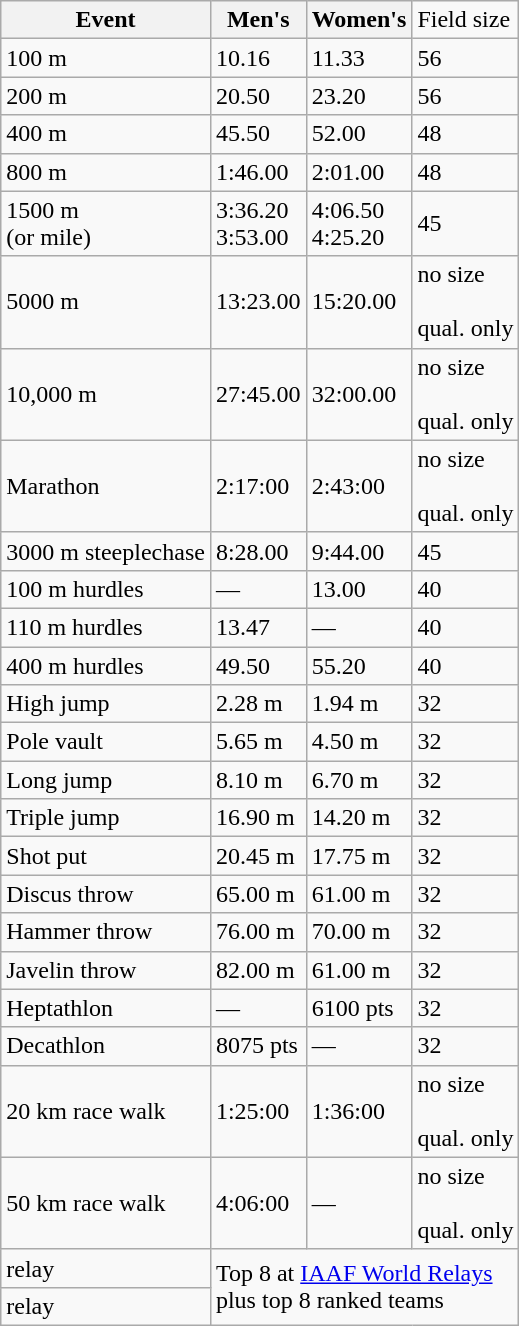<table class="wikitable" border="1" align="upright">
<tr>
<th rowspan=1>Event</th>
<th colspan=1>Men's</th>
<th colspan=1>Women's</th>
<td>Field size</td>
</tr>
<tr>
<td>100 m</td>
<td>10.16</td>
<td>11.33</td>
<td>56</td>
</tr>
<tr>
<td>200 m</td>
<td>20.50</td>
<td>23.20</td>
<td>56</td>
</tr>
<tr>
<td>400 m</td>
<td>45.50</td>
<td>52.00</td>
<td>48</td>
</tr>
<tr>
<td>800 m</td>
<td>1:46.00</td>
<td>2:01.00</td>
<td>48</td>
</tr>
<tr>
<td>1500 m<br>(or mile)</td>
<td>3:36.20<br>3:53.00</td>
<td>4:06.50<br>4:25.20</td>
<td>45</td>
</tr>
<tr>
<td>5000 m</td>
<td>13:23.00</td>
<td>15:20.00</td>
<td>no size<br><br>qual. only</td>
</tr>
<tr>
<td>10,000 m</td>
<td>27:45.00</td>
<td>32:00.00</td>
<td>no size<br><br>qual. only</td>
</tr>
<tr>
<td>Marathon</td>
<td>2:17:00</td>
<td>2:43:00</td>
<td>no size<br><br>qual. only</td>
</tr>
<tr>
<td>3000 m steeplechase</td>
<td>8:28.00</td>
<td>9:44.00</td>
<td>45</td>
</tr>
<tr>
<td>100 m hurdles</td>
<td>—</td>
<td>13.00</td>
<td>40</td>
</tr>
<tr>
<td>110 m hurdles</td>
<td>13.47</td>
<td>—</td>
<td>40</td>
</tr>
<tr>
<td>400 m hurdles</td>
<td>49.50</td>
<td>55.20</td>
<td>40</td>
</tr>
<tr>
<td>High jump</td>
<td>2.28 m</td>
<td>1.94 m</td>
<td>32</td>
</tr>
<tr>
<td>Pole vault</td>
<td>5.65 m</td>
<td>4.50 m</td>
<td>32</td>
</tr>
<tr>
<td>Long jump</td>
<td>8.10 m</td>
<td>6.70 m</td>
<td>32</td>
</tr>
<tr>
<td>Triple jump</td>
<td>16.90 m</td>
<td>14.20 m</td>
<td>32</td>
</tr>
<tr>
<td>Shot put</td>
<td>20.45 m</td>
<td>17.75 m</td>
<td>32</td>
</tr>
<tr>
<td>Discus throw</td>
<td>65.00 m</td>
<td>61.00 m</td>
<td>32</td>
</tr>
<tr>
<td>Hammer throw</td>
<td>76.00 m</td>
<td>70.00 m</td>
<td>32</td>
</tr>
<tr>
<td>Javelin throw</td>
<td>82.00 m</td>
<td>61.00 m</td>
<td>32</td>
</tr>
<tr>
<td>Heptathlon</td>
<td>—</td>
<td>6100 pts</td>
<td>32</td>
</tr>
<tr>
<td>Decathlon</td>
<td>8075 pts</td>
<td>—</td>
<td>32</td>
</tr>
<tr>
<td>20 km race walk</td>
<td>1:25:00</td>
<td>1:36:00</td>
<td>no size<br><br>qual. only</td>
</tr>
<tr>
<td>50 km race walk</td>
<td>4:06:00</td>
<td>—</td>
<td>no size<br><br>qual. only</td>
</tr>
<tr>
<td> relay</td>
<td colspan=3 rowspan=2>Top 8 at <a href='#'>IAAF World Relays</a> <br>plus top 8 ranked teams</td>
</tr>
<tr>
<td> relay</td>
</tr>
</table>
